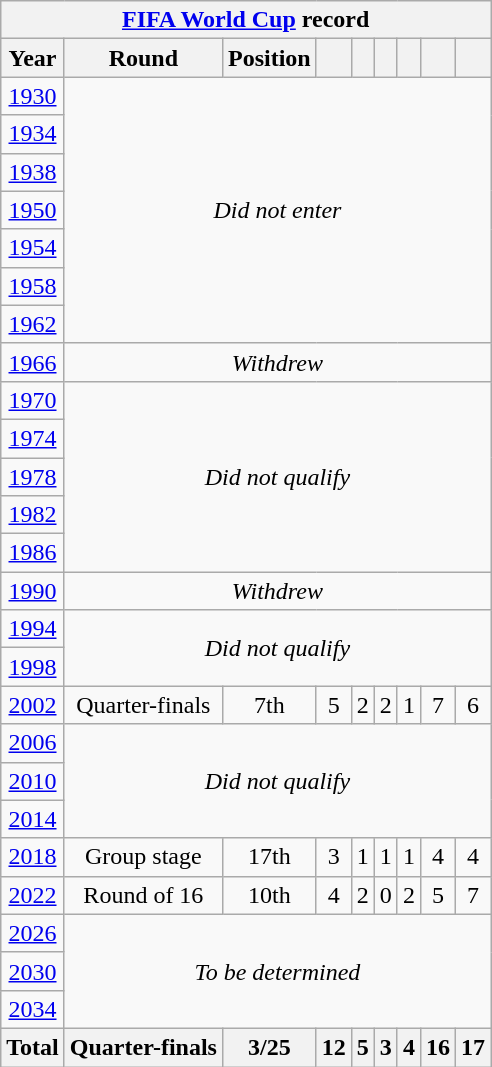<table class="wikitable" style="text-align: center;">
<tr>
<th colspan=9><a href='#'>FIFA World Cup</a> record</th>
</tr>
<tr>
<th>Year</th>
<th>Round</th>
<th>Position</th>
<th></th>
<th></th>
<th></th>
<th></th>
<th></th>
<th></th>
</tr>
<tr>
<td> <a href='#'>1930</a></td>
<td rowspan=7 colspan=8><em>Did not enter</em></td>
</tr>
<tr>
<td> <a href='#'>1934</a></td>
</tr>
<tr>
<td> <a href='#'>1938</a></td>
</tr>
<tr>
<td> <a href='#'>1950</a></td>
</tr>
<tr>
<td> <a href='#'>1954</a></td>
</tr>
<tr>
<td> <a href='#'>1958</a></td>
</tr>
<tr>
<td> <a href='#'>1962</a></td>
</tr>
<tr>
<td> <a href='#'>1966</a></td>
<td colspan=8><em>Withdrew</em></td>
</tr>
<tr>
<td> <a href='#'>1970</a></td>
<td rowspan=5 colspan=8><em> Did not qualify</em></td>
</tr>
<tr>
<td> <a href='#'>1974</a></td>
</tr>
<tr>
<td> <a href='#'>1978</a></td>
</tr>
<tr>
<td> <a href='#'>1982</a></td>
</tr>
<tr>
<td> <a href='#'>1986</a></td>
</tr>
<tr>
<td> <a href='#'>1990</a></td>
<td colspan=8><em>Withdrew</em></td>
</tr>
<tr>
<td> <a href='#'>1994</a></td>
<td rowspan=2 colspan=8><em> Did not qualify</em></td>
</tr>
<tr>
<td> <a href='#'>1998</a></td>
</tr>
<tr>
<td>  <a href='#'>2002</a></td>
<td>Quarter-finals</td>
<td>7th</td>
<td>5</td>
<td>2</td>
<td>2</td>
<td>1</td>
<td>7</td>
<td>6</td>
</tr>
<tr>
<td> <a href='#'>2006</a></td>
<td rowspan=3 colspan=8><em>Did not qualify</em></td>
</tr>
<tr>
<td> <a href='#'>2010</a></td>
</tr>
<tr>
<td> <a href='#'>2014</a></td>
</tr>
<tr>
<td> <a href='#'>2018</a></td>
<td>Group stage</td>
<td>17th</td>
<td>3</td>
<td>1</td>
<td>1</td>
<td>1</td>
<td>4</td>
<td>4</td>
</tr>
<tr>
<td> <a href='#'>2022</a></td>
<td>Round of 16</td>
<td>10th</td>
<td>4</td>
<td>2</td>
<td>0</td>
<td>2</td>
<td>5</td>
<td>7</td>
</tr>
<tr>
<td>   <a href='#'>2026</a></td>
<td colspan=8 rowspan=3><em>To be determined</em></td>
</tr>
<tr>
<td>   <a href='#'>2030</a></td>
</tr>
<tr>
<td> <a href='#'>2034</a></td>
</tr>
<tr>
<th>Total</th>
<th>Quarter-finals</th>
<th>3/25</th>
<th>12</th>
<th>5</th>
<th>3</th>
<th>4</th>
<th>16</th>
<th>17</th>
</tr>
</table>
